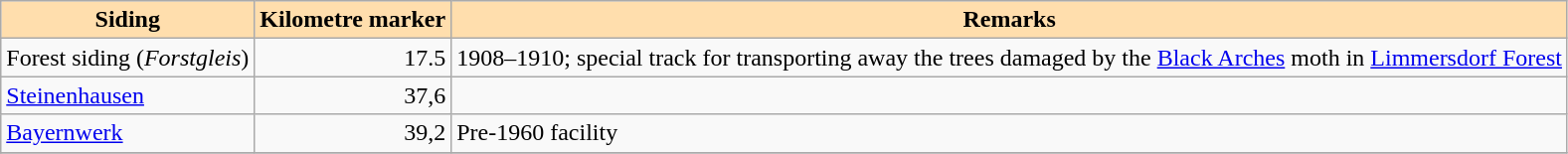<table class="wikitable"  border=1>
<tr>
<th style= "background:#FFDEAD;">Siding</th>
<th style= "background:#FFDEAD;">Kilometre marker</th>
<th style= "background:#FFDEAD;">Remarks</th>
</tr>
<tr>
<td>Forest siding (<em>Forstgleis</em>)</td>
<td align="right">17.5</td>
<td align="left">1908–1910; special track for transporting away the trees damaged by the <a href='#'>Black Arches</a> moth in <a href='#'>Limmersdorf Forest</a></td>
</tr>
<tr>
<td><a href='#'>Steinenhausen</a></td>
<td align="right">37,6</td>
<td align="left"></td>
</tr>
<tr>
<td><a href='#'>Bayernwerk</a></td>
<td align="right">39,2</td>
<td align="left">Pre-1960 facility</td>
</tr>
<tr>
</tr>
</table>
